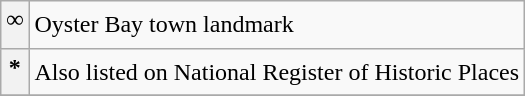<table class="wikitable">
<tr>
<th><strong><sup><big>∞</big></sup></strong></th>
<td>Oyster Bay town landmark</td>
</tr>
<tr>
<th><strong><sup><big>*</big></sup></strong></th>
<td>Also listed on National Register of Historic Places</td>
</tr>
<tr>
</tr>
</table>
